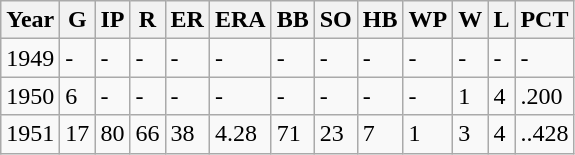<table class="wikitable">
<tr>
<th><strong>Year</strong></th>
<th><strong>G</strong></th>
<th><strong>IP</strong></th>
<th>R</th>
<th><strong>ER</strong></th>
<th><strong>ERA</strong></th>
<th><strong>BB</strong></th>
<th><strong>SO</strong></th>
<th><strong>HB</strong></th>
<th><strong>WP</strong></th>
<th><strong>W</strong></th>
<th><strong>L</strong></th>
<th><strong>PCT</strong></th>
</tr>
<tr>
<td>1949</td>
<td>-</td>
<td>-</td>
<td>-</td>
<td>-</td>
<td>-</td>
<td>-</td>
<td>-</td>
<td>-</td>
<td>-</td>
<td>-</td>
<td>-</td>
<td>-</td>
</tr>
<tr>
<td>1950</td>
<td>6</td>
<td>-</td>
<td>-</td>
<td>-</td>
<td>-</td>
<td>-</td>
<td>-</td>
<td>-</td>
<td>-</td>
<td>1</td>
<td>4</td>
<td>.200</td>
</tr>
<tr>
<td>1951</td>
<td>17</td>
<td>80</td>
<td>66</td>
<td>38</td>
<td>4.28</td>
<td>71</td>
<td>23</td>
<td>7</td>
<td>1</td>
<td>3</td>
<td>4</td>
<td>..428</td>
</tr>
</table>
